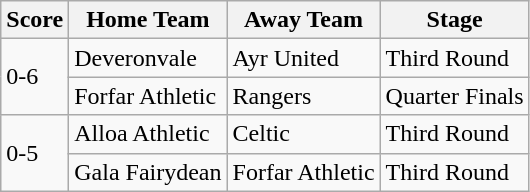<table class="wikitable">
<tr>
<th>Score</th>
<th>Home Team</th>
<th>Away Team</th>
<th>Stage</th>
</tr>
<tr>
<td rowspan="2">0-6</td>
<td>Deveronvale</td>
<td>Ayr United</td>
<td>Third Round</td>
</tr>
<tr>
<td>Forfar Athletic</td>
<td>Rangers</td>
<td>Quarter Finals</td>
</tr>
<tr>
<td rowspan="2">0-5</td>
<td>Alloa Athletic</td>
<td>Celtic</td>
<td>Third Round</td>
</tr>
<tr>
<td>Gala Fairydean</td>
<td>Forfar Athletic</td>
<td>Third Round</td>
</tr>
</table>
